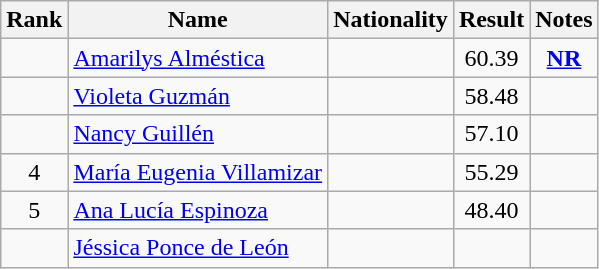<table class="wikitable sortable" style="text-align:center">
<tr>
<th>Rank</th>
<th>Name</th>
<th>Nationality</th>
<th>Result</th>
<th>Notes</th>
</tr>
<tr>
<td></td>
<td align=left><a href='#'>Amarilys Alméstica</a></td>
<td align=left></td>
<td>60.39</td>
<td><strong><a href='#'>NR</a></strong></td>
</tr>
<tr>
<td></td>
<td align=left><a href='#'>Violeta Guzmán</a></td>
<td align=left></td>
<td>58.48</td>
<td></td>
</tr>
<tr>
<td></td>
<td align=left><a href='#'>Nancy Guillén</a></td>
<td align=left></td>
<td>57.10</td>
<td></td>
</tr>
<tr>
<td>4</td>
<td align=left><a href='#'>María Eugenia Villamizar</a></td>
<td align=left></td>
<td>55.29</td>
<td></td>
</tr>
<tr>
<td>5</td>
<td align=left><a href='#'>Ana Lucía Espinoza</a></td>
<td align=left></td>
<td>48.40</td>
<td></td>
</tr>
<tr>
<td></td>
<td align=left><a href='#'>Jéssica Ponce de León</a></td>
<td align=left></td>
<td></td>
<td></td>
</tr>
</table>
